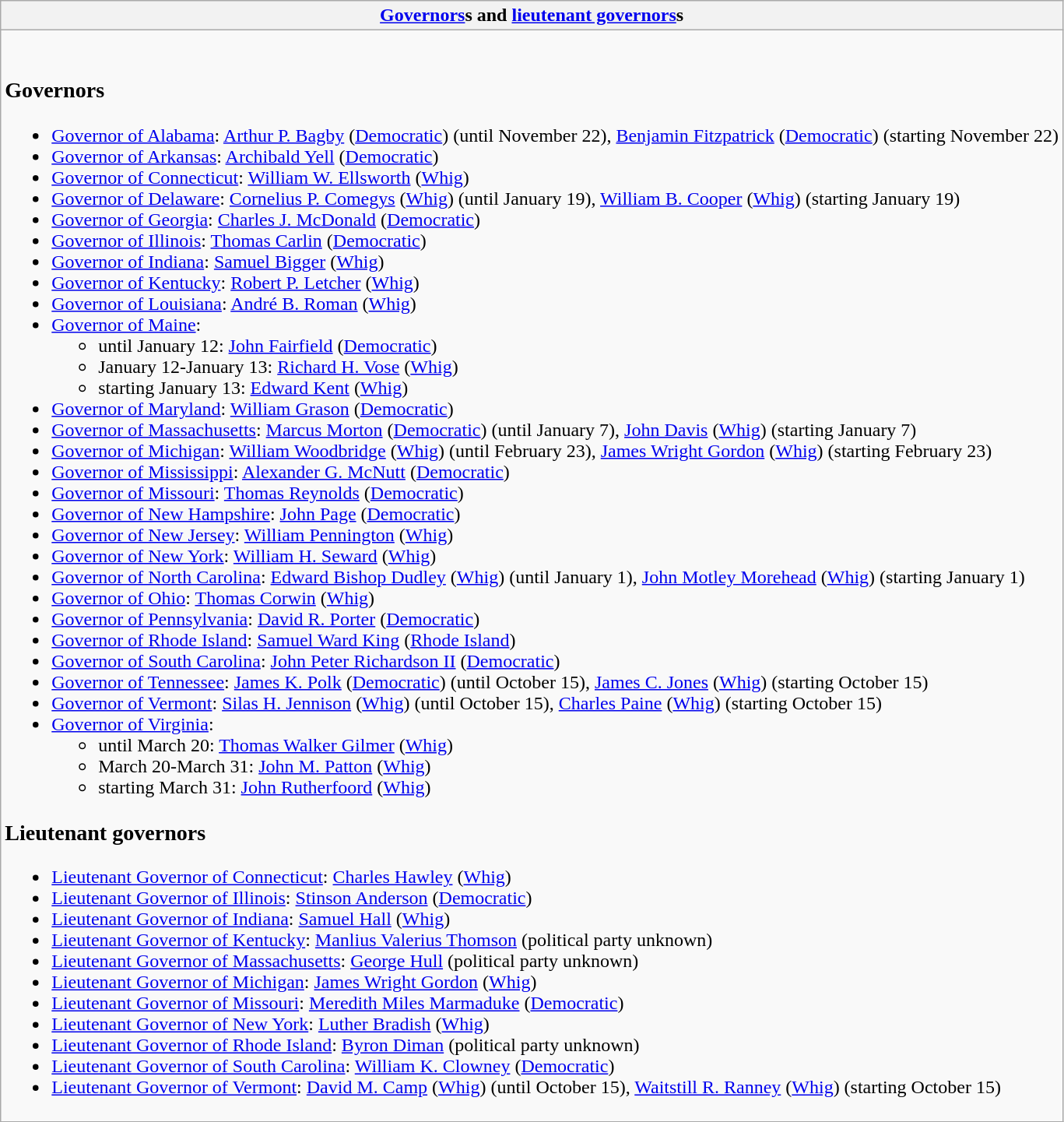<table class="wikitable collapsible collapsed">
<tr>
<th><a href='#'>Governors</a>s and <a href='#'>lieutenant governors</a>s</th>
</tr>
<tr>
<td><br><h3>Governors</h3><ul><li><a href='#'>Governor of Alabama</a>: <a href='#'>Arthur P. Bagby</a> (<a href='#'>Democratic</a>) (until November 22), <a href='#'>Benjamin Fitzpatrick</a> (<a href='#'>Democratic</a>) (starting November 22)</li><li><a href='#'>Governor of Arkansas</a>: <a href='#'>Archibald Yell</a> (<a href='#'>Democratic</a>)</li><li><a href='#'>Governor of Connecticut</a>: <a href='#'>William W. Ellsworth</a> (<a href='#'>Whig</a>)</li><li><a href='#'>Governor of Delaware</a>: <a href='#'>Cornelius P. Comegys</a> (<a href='#'>Whig</a>) (until January 19), <a href='#'>William B. Cooper</a> (<a href='#'>Whig</a>) (starting January 19)</li><li><a href='#'>Governor of Georgia</a>: <a href='#'>Charles J. McDonald</a> (<a href='#'>Democratic</a>)</li><li><a href='#'>Governor of Illinois</a>: <a href='#'>Thomas Carlin</a> (<a href='#'>Democratic</a>)</li><li><a href='#'>Governor of Indiana</a>: <a href='#'>Samuel Bigger</a> (<a href='#'>Whig</a>)</li><li><a href='#'>Governor of Kentucky</a>: <a href='#'>Robert P. Letcher</a> (<a href='#'>Whig</a>)</li><li><a href='#'>Governor of Louisiana</a>: <a href='#'>André B. Roman</a> (<a href='#'>Whig</a>)</li><li><a href='#'>Governor of Maine</a>:<ul><li>until January 12: <a href='#'>John Fairfield</a> (<a href='#'>Democratic</a>)</li><li>January 12-January 13: <a href='#'>Richard H. Vose</a> (<a href='#'>Whig</a>)</li><li>starting January 13: <a href='#'>Edward Kent</a> (<a href='#'>Whig</a>)</li></ul></li><li><a href='#'>Governor of Maryland</a>: <a href='#'>William Grason</a> (<a href='#'>Democratic</a>)</li><li><a href='#'>Governor of Massachusetts</a>: <a href='#'>Marcus Morton</a> (<a href='#'>Democratic</a>) (until January 7), <a href='#'>John Davis</a> (<a href='#'>Whig</a>) (starting January 7)</li><li><a href='#'>Governor of Michigan</a>: <a href='#'>William Woodbridge</a> (<a href='#'>Whig</a>) (until February 23), <a href='#'>James Wright Gordon</a> (<a href='#'>Whig</a>) (starting February 23)</li><li><a href='#'>Governor of Mississippi</a>: <a href='#'>Alexander G. McNutt</a> (<a href='#'>Democratic</a>)</li><li><a href='#'>Governor of Missouri</a>: <a href='#'>Thomas Reynolds</a> (<a href='#'>Democratic</a>)</li><li><a href='#'>Governor of New Hampshire</a>: <a href='#'>John Page</a> (<a href='#'>Democratic</a>)</li><li><a href='#'>Governor of New Jersey</a>: <a href='#'>William Pennington</a> (<a href='#'>Whig</a>)</li><li><a href='#'>Governor of New York</a>: <a href='#'>William H. Seward</a> (<a href='#'>Whig</a>)</li><li><a href='#'>Governor of North Carolina</a>: <a href='#'>Edward Bishop Dudley</a> (<a href='#'>Whig</a>) (until January 1), <a href='#'>John Motley Morehead</a> (<a href='#'>Whig</a>) (starting January 1)</li><li><a href='#'>Governor of Ohio</a>: <a href='#'>Thomas Corwin</a> (<a href='#'>Whig</a>)</li><li><a href='#'>Governor of Pennsylvania</a>: <a href='#'>David R. Porter</a> (<a href='#'>Democratic</a>)</li><li><a href='#'>Governor of Rhode Island</a>: <a href='#'>Samuel Ward King</a> (<a href='#'>Rhode Island</a>)</li><li><a href='#'>Governor of South Carolina</a>: <a href='#'>John Peter Richardson II</a> (<a href='#'>Democratic</a>)</li><li><a href='#'>Governor of Tennessee</a>: <a href='#'>James K. Polk</a> (<a href='#'>Democratic</a>) (until October 15), <a href='#'>James C. Jones</a> (<a href='#'>Whig</a>) (starting October 15)</li><li><a href='#'>Governor of Vermont</a>: <a href='#'>Silas H. Jennison</a> (<a href='#'>Whig</a>) (until October 15), <a href='#'>Charles Paine</a> (<a href='#'>Whig</a>) (starting October 15)</li><li><a href='#'>Governor of Virginia</a>:<ul><li>until March 20: <a href='#'>Thomas Walker Gilmer</a> (<a href='#'>Whig</a>)</li><li>March 20-March 31: <a href='#'>John M. Patton</a> (<a href='#'>Whig</a>)</li><li>starting March 31: <a href='#'>John Rutherfoord</a> (<a href='#'>Whig</a>)</li></ul></li></ul><h3>Lieutenant governors</h3><ul><li><a href='#'>Lieutenant Governor of Connecticut</a>: <a href='#'>Charles Hawley</a> (<a href='#'>Whig</a>)</li><li><a href='#'>Lieutenant Governor of Illinois</a>: <a href='#'>Stinson Anderson</a> (<a href='#'>Democratic</a>)</li><li><a href='#'>Lieutenant Governor of Indiana</a>: <a href='#'>Samuel Hall</a> (<a href='#'>Whig</a>)</li><li><a href='#'>Lieutenant Governor of Kentucky</a>: <a href='#'>Manlius Valerius Thomson</a> (political party unknown)</li><li><a href='#'>Lieutenant Governor of Massachusetts</a>: <a href='#'>George Hull</a> (political party unknown)</li><li><a href='#'>Lieutenant Governor of Michigan</a>: <a href='#'>James Wright Gordon</a> (<a href='#'>Whig</a>)</li><li><a href='#'>Lieutenant Governor of Missouri</a>: <a href='#'>Meredith Miles Marmaduke</a> (<a href='#'>Democratic</a>)</li><li><a href='#'>Lieutenant Governor of New York</a>: <a href='#'>Luther Bradish</a> (<a href='#'>Whig</a>)</li><li><a href='#'>Lieutenant Governor of Rhode Island</a>: <a href='#'>Byron Diman</a> (political party unknown)</li><li><a href='#'>Lieutenant Governor of South Carolina</a>: <a href='#'>William K. Clowney</a> (<a href='#'>Democratic</a>)</li><li><a href='#'>Lieutenant Governor of Vermont</a>: <a href='#'>David M. Camp</a> (<a href='#'>Whig</a>) (until October 15), <a href='#'>Waitstill R. Ranney</a> (<a href='#'>Whig</a>) (starting October 15)</li></ul></td>
</tr>
</table>
